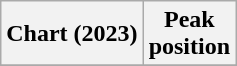<table class="wikitable plainrowheaders" style="text-align:center">
<tr>
<th scope="col">Chart (2023)</th>
<th scope="col">Peak<br>position</th>
</tr>
<tr>
</tr>
</table>
